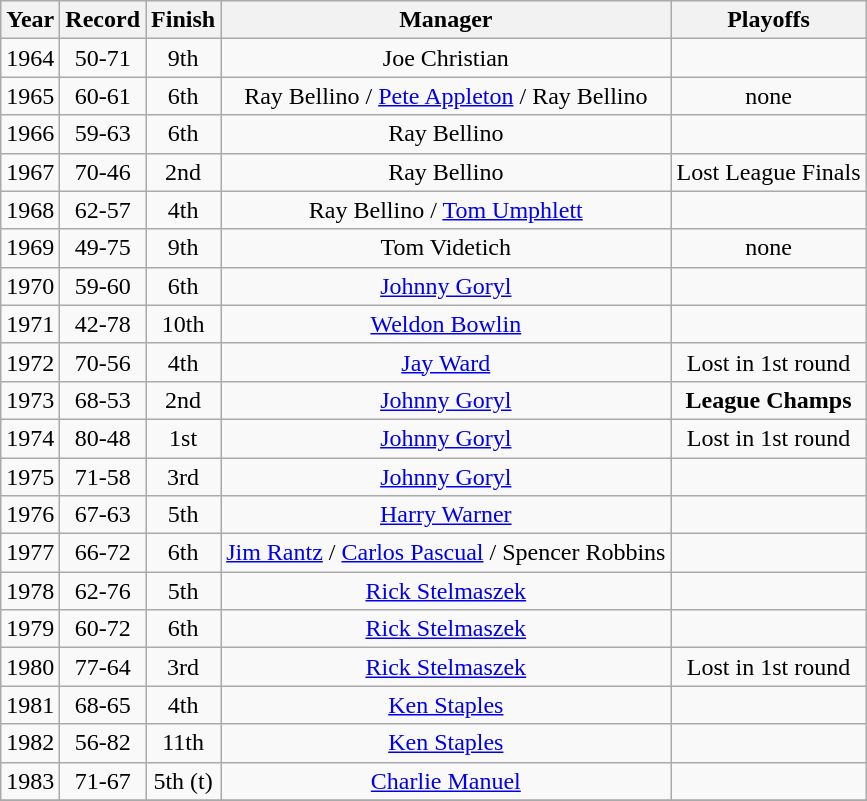<table class="wikitable">
<tr style="background: #F2F2F2;">
<th>Year</th>
<th>Record</th>
<th>Finish</th>
<th>Manager</th>
<th>Playoffs</th>
</tr>
<tr align=center>
<td>1964</td>
<td>50-71</td>
<td>9th</td>
<td>Joe Christian</td>
<td></td>
</tr>
<tr align=center>
<td>1965</td>
<td>60-61</td>
<td>6th</td>
<td>Ray Bellino / <a href='#'>Pete Appleton</a> / Ray Bellino</td>
<td>none</td>
</tr>
<tr align=center>
<td>1966</td>
<td>59-63</td>
<td>6th</td>
<td>Ray Bellino</td>
<td></td>
</tr>
<tr align=center>
<td>1967</td>
<td>70-46</td>
<td>2nd</td>
<td>Ray Bellino</td>
<td>Lost League Finals</td>
</tr>
<tr align=center>
<td>1968</td>
<td>62-57</td>
<td>4th</td>
<td>Ray Bellino / <a href='#'>Tom Umphlett</a></td>
<td></td>
</tr>
<tr align=center>
<td>1969</td>
<td>49-75</td>
<td>9th</td>
<td>Tom Videtich</td>
<td>none</td>
</tr>
<tr align=center>
<td>1970</td>
<td>59-60</td>
<td>6th</td>
<td><a href='#'>Johnny Goryl</a></td>
<td></td>
</tr>
<tr align=center>
<td>1971</td>
<td>42-78</td>
<td>10th</td>
<td><a href='#'>Weldon Bowlin</a></td>
<td></td>
</tr>
<tr align=center>
<td>1972</td>
<td>70-56</td>
<td>4th</td>
<td><a href='#'>Jay Ward</a></td>
<td>Lost in 1st round</td>
</tr>
<tr align=center>
<td>1973</td>
<td>68-53</td>
<td>2nd</td>
<td><a href='#'>Johnny Goryl</a></td>
<td><strong>League Champs</strong></td>
</tr>
<tr align=center>
<td>1974</td>
<td>80-48</td>
<td>1st</td>
<td><a href='#'>Johnny Goryl</a></td>
<td>Lost in 1st round</td>
</tr>
<tr align=center>
<td>1975</td>
<td>71-58</td>
<td>3rd</td>
<td><a href='#'>Johnny Goryl</a></td>
<td></td>
</tr>
<tr align=center>
<td>1976</td>
<td>67-63</td>
<td>5th</td>
<td><a href='#'>Harry Warner</a></td>
<td></td>
</tr>
<tr align=center>
<td>1977</td>
<td>66-72</td>
<td>6th</td>
<td><a href='#'>Jim Rantz</a> / <a href='#'>Carlos Pascual</a> / Spencer Robbins</td>
<td></td>
</tr>
<tr align=center>
<td>1978</td>
<td>62-76</td>
<td>5th</td>
<td><a href='#'>Rick Stelmaszek</a></td>
<td></td>
</tr>
<tr align=center>
<td>1979</td>
<td>60-72</td>
<td>6th</td>
<td><a href='#'>Rick Stelmaszek</a></td>
<td></td>
</tr>
<tr align=center>
<td>1980</td>
<td>77-64</td>
<td>3rd</td>
<td><a href='#'>Rick Stelmaszek</a></td>
<td>Lost in 1st round</td>
</tr>
<tr align=center>
<td>1981</td>
<td>68-65</td>
<td>4th</td>
<td><a href='#'>Ken Staples</a></td>
<td></td>
</tr>
<tr align=center>
<td>1982</td>
<td>56-82</td>
<td>11th</td>
<td><a href='#'>Ken Staples</a></td>
<td></td>
</tr>
<tr align=center>
<td>1983</td>
<td>71-67</td>
<td>5th (t)</td>
<td><a href='#'>Charlie Manuel</a></td>
<td></td>
</tr>
<tr align=center>
</tr>
</table>
